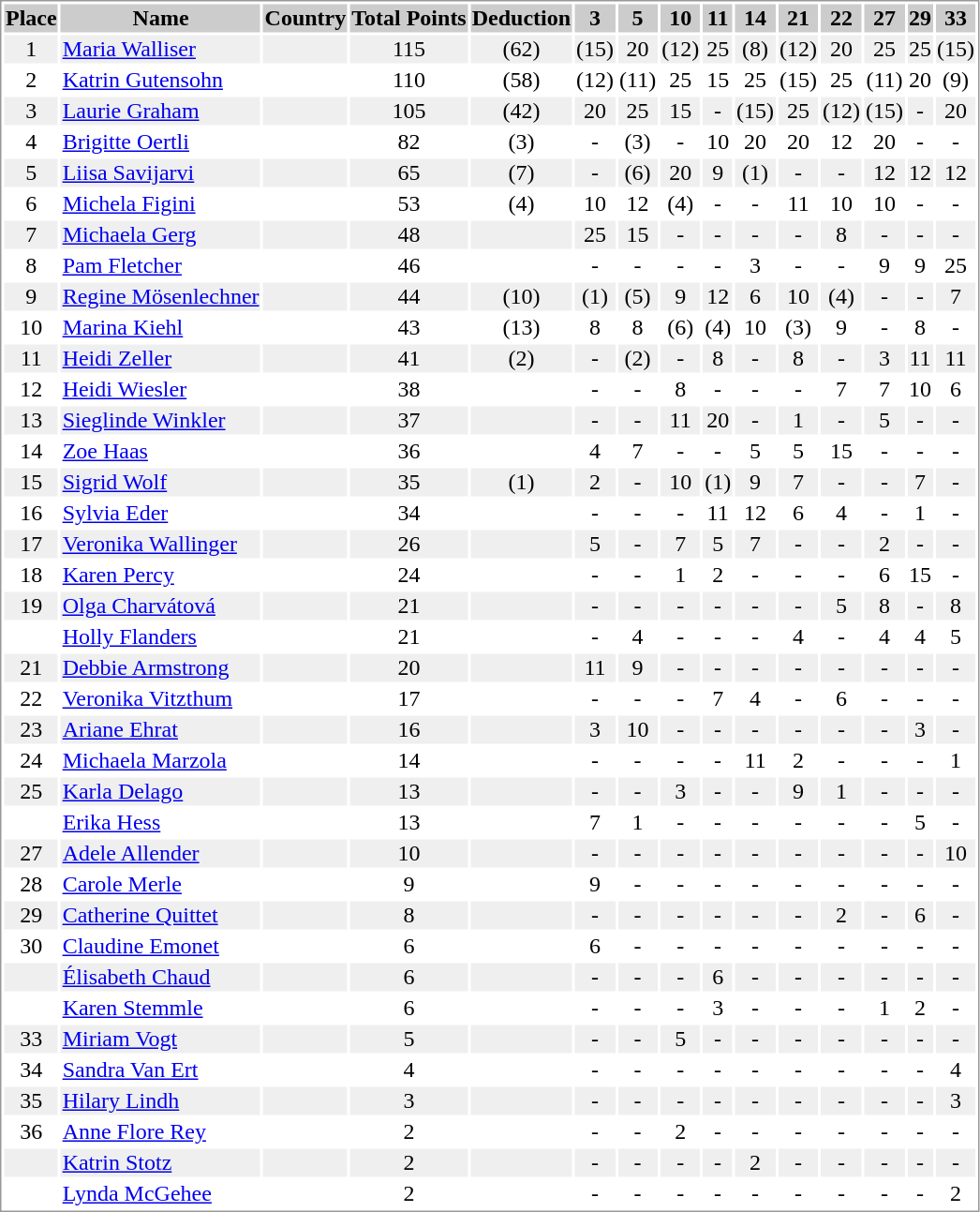<table border="0" style="border: 1px solid #999; background-color:#FFFFFF; text-align:center">
<tr align="center" bgcolor="#CCCCCC">
<th>Place</th>
<th>Name</th>
<th>Country</th>
<th>Total Points</th>
<th>Deduction</th>
<th>3</th>
<th>5</th>
<th>10</th>
<th>11</th>
<th>14</th>
<th>21</th>
<th>22</th>
<th>27</th>
<th>29</th>
<th>33</th>
</tr>
<tr bgcolor="#EFEFEF">
<td>1</td>
<td align="left"><a href='#'>Maria Walliser</a></td>
<td align="left"></td>
<td>115</td>
<td>(62)</td>
<td>(15)</td>
<td>20</td>
<td>(12)</td>
<td>25</td>
<td>(8)</td>
<td>(12)</td>
<td>20</td>
<td>25</td>
<td>25</td>
<td>(15)</td>
</tr>
<tr>
<td>2</td>
<td align="left"><a href='#'>Katrin Gutensohn</a></td>
<td align="left"></td>
<td>110</td>
<td>(58)</td>
<td>(12)</td>
<td>(11)</td>
<td>25</td>
<td>15</td>
<td>25</td>
<td>(15)</td>
<td>25</td>
<td>(11)</td>
<td>20</td>
<td>(9)</td>
</tr>
<tr bgcolor="#EFEFEF">
<td>3</td>
<td align="left"><a href='#'>Laurie Graham</a></td>
<td align="left"></td>
<td>105</td>
<td>(42)</td>
<td>20</td>
<td>25</td>
<td>15</td>
<td>-</td>
<td>(15)</td>
<td>25</td>
<td>(12)</td>
<td>(15)</td>
<td>-</td>
<td>20</td>
</tr>
<tr>
<td>4</td>
<td align="left"><a href='#'>Brigitte Oertli</a></td>
<td align="left"></td>
<td>82</td>
<td>(3)</td>
<td>-</td>
<td>(3)</td>
<td>-</td>
<td>10</td>
<td>20</td>
<td>20</td>
<td>12</td>
<td>20</td>
<td>-</td>
<td>-</td>
</tr>
<tr bgcolor="#EFEFEF">
<td>5</td>
<td align="left"><a href='#'>Liisa Savijarvi</a></td>
<td align="left"></td>
<td>65</td>
<td>(7)</td>
<td>-</td>
<td>(6)</td>
<td>20</td>
<td>9</td>
<td>(1)</td>
<td>-</td>
<td>-</td>
<td>12</td>
<td>12</td>
<td>12</td>
</tr>
<tr>
<td>6</td>
<td align="left"><a href='#'>Michela Figini</a></td>
<td align="left"></td>
<td>53</td>
<td>(4)</td>
<td>10</td>
<td>12</td>
<td>(4)</td>
<td>-</td>
<td>-</td>
<td>11</td>
<td>10</td>
<td>10</td>
<td>-</td>
<td>-</td>
</tr>
<tr bgcolor="#EFEFEF">
<td>7</td>
<td align="left"><a href='#'>Michaela Gerg</a></td>
<td align="left"></td>
<td>48</td>
<td></td>
<td>25</td>
<td>15</td>
<td>-</td>
<td>-</td>
<td>-</td>
<td>-</td>
<td>8</td>
<td>-</td>
<td>-</td>
<td>-</td>
</tr>
<tr>
<td>8</td>
<td align="left"><a href='#'>Pam Fletcher</a></td>
<td align="left"></td>
<td>46</td>
<td></td>
<td>-</td>
<td>-</td>
<td>-</td>
<td>-</td>
<td>3</td>
<td>-</td>
<td>-</td>
<td>9</td>
<td>9</td>
<td>25</td>
</tr>
<tr bgcolor="#EFEFEF">
<td>9</td>
<td align="left"><a href='#'>Regine Mösenlechner</a></td>
<td align="left"></td>
<td>44</td>
<td>(10)</td>
<td>(1)</td>
<td>(5)</td>
<td>9</td>
<td>12</td>
<td>6</td>
<td>10</td>
<td>(4)</td>
<td>-</td>
<td>-</td>
<td>7</td>
</tr>
<tr>
<td>10</td>
<td align="left"><a href='#'>Marina Kiehl</a></td>
<td align="left"></td>
<td>43</td>
<td>(13)</td>
<td>8</td>
<td>8</td>
<td>(6)</td>
<td>(4)</td>
<td>10</td>
<td>(3)</td>
<td>9</td>
<td>-</td>
<td>8</td>
<td>-</td>
</tr>
<tr bgcolor="#EFEFEF">
<td>11</td>
<td align="left"><a href='#'>Heidi Zeller</a></td>
<td align="left"></td>
<td>41</td>
<td>(2)</td>
<td>-</td>
<td>(2)</td>
<td>-</td>
<td>8</td>
<td>-</td>
<td>8</td>
<td>-</td>
<td>3</td>
<td>11</td>
<td>11</td>
</tr>
<tr>
<td>12</td>
<td align="left"><a href='#'>Heidi Wiesler</a></td>
<td align="left"></td>
<td>38</td>
<td></td>
<td>-</td>
<td>-</td>
<td>8</td>
<td>-</td>
<td>-</td>
<td>-</td>
<td>7</td>
<td>7</td>
<td>10</td>
<td>6</td>
</tr>
<tr bgcolor="#EFEFEF">
<td>13</td>
<td align="left"><a href='#'>Sieglinde Winkler</a></td>
<td align="left"></td>
<td>37</td>
<td></td>
<td>-</td>
<td>-</td>
<td>11</td>
<td>20</td>
<td>-</td>
<td>1</td>
<td>-</td>
<td>5</td>
<td>-</td>
<td>-</td>
</tr>
<tr>
<td>14</td>
<td align="left"><a href='#'>Zoe Haas</a></td>
<td align="left"></td>
<td>36</td>
<td></td>
<td>4</td>
<td>7</td>
<td>-</td>
<td>-</td>
<td>5</td>
<td>5</td>
<td>15</td>
<td>-</td>
<td>-</td>
<td>-</td>
</tr>
<tr bgcolor="#EFEFEF">
<td>15</td>
<td align="left"><a href='#'>Sigrid Wolf</a></td>
<td align="left"></td>
<td>35</td>
<td>(1)</td>
<td>2</td>
<td>-</td>
<td>10</td>
<td>(1)</td>
<td>9</td>
<td>7</td>
<td>-</td>
<td>-</td>
<td>7</td>
<td>-</td>
</tr>
<tr>
<td>16</td>
<td align="left"><a href='#'>Sylvia Eder</a></td>
<td align="left"></td>
<td>34</td>
<td></td>
<td>-</td>
<td>-</td>
<td>-</td>
<td>11</td>
<td>12</td>
<td>6</td>
<td>4</td>
<td>-</td>
<td>1</td>
<td>-</td>
</tr>
<tr bgcolor="#EFEFEF">
<td>17</td>
<td align="left"><a href='#'>Veronika Wallinger</a></td>
<td align="left"></td>
<td>26</td>
<td></td>
<td>5</td>
<td>-</td>
<td>7</td>
<td>5</td>
<td>7</td>
<td>-</td>
<td>-</td>
<td>2</td>
<td>-</td>
<td>-</td>
</tr>
<tr>
<td>18</td>
<td align="left"><a href='#'>Karen Percy</a></td>
<td align="left"></td>
<td>24</td>
<td></td>
<td>-</td>
<td>-</td>
<td>1</td>
<td>2</td>
<td>-</td>
<td>-</td>
<td>-</td>
<td>6</td>
<td>15</td>
<td>-</td>
</tr>
<tr bgcolor="#EFEFEF">
<td>19</td>
<td align="left"><a href='#'>Olga Charvátová</a></td>
<td align="left"></td>
<td>21</td>
<td></td>
<td>-</td>
<td>-</td>
<td>-</td>
<td>-</td>
<td>-</td>
<td>-</td>
<td>5</td>
<td>8</td>
<td>-</td>
<td>8</td>
</tr>
<tr>
<td></td>
<td align="left"><a href='#'>Holly Flanders</a></td>
<td align="left"></td>
<td>21</td>
<td></td>
<td>-</td>
<td>4</td>
<td>-</td>
<td>-</td>
<td>-</td>
<td>4</td>
<td>-</td>
<td>4</td>
<td>4</td>
<td>5</td>
</tr>
<tr bgcolor="#EFEFEF">
<td>21</td>
<td align="left"><a href='#'>Debbie Armstrong</a></td>
<td align="left"></td>
<td>20</td>
<td></td>
<td>11</td>
<td>9</td>
<td>-</td>
<td>-</td>
<td>-</td>
<td>-</td>
<td>-</td>
<td>-</td>
<td>-</td>
<td>-</td>
</tr>
<tr>
<td>22</td>
<td align="left"><a href='#'>Veronika Vitzthum</a></td>
<td align="left"></td>
<td>17</td>
<td></td>
<td>-</td>
<td>-</td>
<td>-</td>
<td>7</td>
<td>4</td>
<td>-</td>
<td>6</td>
<td>-</td>
<td>-</td>
<td>-</td>
</tr>
<tr bgcolor="#EFEFEF">
<td>23</td>
<td align="left"><a href='#'>Ariane Ehrat</a></td>
<td align="left"></td>
<td>16</td>
<td></td>
<td>3</td>
<td>10</td>
<td>-</td>
<td>-</td>
<td>-</td>
<td>-</td>
<td>-</td>
<td>-</td>
<td>3</td>
<td>-</td>
</tr>
<tr>
<td>24</td>
<td align="left"><a href='#'>Michaela Marzola</a></td>
<td align="left"></td>
<td>14</td>
<td></td>
<td>-</td>
<td>-</td>
<td>-</td>
<td>-</td>
<td>11</td>
<td>2</td>
<td>-</td>
<td>-</td>
<td>-</td>
<td>1</td>
</tr>
<tr bgcolor="#EFEFEF">
<td>25</td>
<td align="left"><a href='#'>Karla Delago</a></td>
<td align="left"></td>
<td>13</td>
<td></td>
<td>-</td>
<td>-</td>
<td>3</td>
<td>-</td>
<td>-</td>
<td>9</td>
<td>1</td>
<td>-</td>
<td>-</td>
<td>-</td>
</tr>
<tr>
<td></td>
<td align="left"><a href='#'>Erika Hess</a></td>
<td align="left"></td>
<td>13</td>
<td></td>
<td>7</td>
<td>1</td>
<td>-</td>
<td>-</td>
<td>-</td>
<td>-</td>
<td>-</td>
<td>-</td>
<td>5</td>
<td>-</td>
</tr>
<tr bgcolor="#EFEFEF">
<td>27</td>
<td align="left"><a href='#'>Adele Allender</a></td>
<td align="left"></td>
<td>10</td>
<td></td>
<td>-</td>
<td>-</td>
<td>-</td>
<td>-</td>
<td>-</td>
<td>-</td>
<td>-</td>
<td>-</td>
<td>-</td>
<td>10</td>
</tr>
<tr>
<td>28</td>
<td align="left"><a href='#'>Carole Merle</a></td>
<td align="left"></td>
<td>9</td>
<td></td>
<td>9</td>
<td>-</td>
<td>-</td>
<td>-</td>
<td>-</td>
<td>-</td>
<td>-</td>
<td>-</td>
<td>-</td>
<td>-</td>
</tr>
<tr bgcolor="#EFEFEF">
<td>29</td>
<td align="left"><a href='#'>Catherine Quittet</a></td>
<td align="left"></td>
<td>8</td>
<td></td>
<td>-</td>
<td>-</td>
<td>-</td>
<td>-</td>
<td>-</td>
<td>-</td>
<td>2</td>
<td>-</td>
<td>6</td>
<td>-</td>
</tr>
<tr>
<td>30</td>
<td align="left"><a href='#'>Claudine Emonet</a></td>
<td align="left"></td>
<td>6</td>
<td></td>
<td>6</td>
<td>-</td>
<td>-</td>
<td>-</td>
<td>-</td>
<td>-</td>
<td>-</td>
<td>-</td>
<td>-</td>
<td>-</td>
</tr>
<tr bgcolor="#EFEFEF">
<td></td>
<td align="left"><a href='#'>Élisabeth Chaud</a></td>
<td align="left"></td>
<td>6</td>
<td></td>
<td>-</td>
<td>-</td>
<td>-</td>
<td>6</td>
<td>-</td>
<td>-</td>
<td>-</td>
<td>-</td>
<td>-</td>
<td>-</td>
</tr>
<tr>
<td></td>
<td align="left"><a href='#'>Karen Stemmle</a></td>
<td align="left"></td>
<td>6</td>
<td></td>
<td>-</td>
<td>-</td>
<td>-</td>
<td>3</td>
<td>-</td>
<td>-</td>
<td>-</td>
<td>1</td>
<td>2</td>
<td>-</td>
</tr>
<tr bgcolor="#EFEFEF">
<td>33</td>
<td align="left"><a href='#'>Miriam Vogt</a></td>
<td align="left"></td>
<td>5</td>
<td></td>
<td>-</td>
<td>-</td>
<td>5</td>
<td>-</td>
<td>-</td>
<td>-</td>
<td>-</td>
<td>-</td>
<td>-</td>
<td>-</td>
</tr>
<tr>
<td>34</td>
<td align="left"><a href='#'>Sandra Van Ert</a></td>
<td align="left"></td>
<td>4</td>
<td></td>
<td>-</td>
<td>-</td>
<td>-</td>
<td>-</td>
<td>-</td>
<td>-</td>
<td>-</td>
<td>-</td>
<td>-</td>
<td>4</td>
</tr>
<tr bgcolor="#EFEFEF">
<td>35</td>
<td align="left"><a href='#'>Hilary Lindh</a></td>
<td align="left"></td>
<td>3</td>
<td></td>
<td>-</td>
<td>-</td>
<td>-</td>
<td>-</td>
<td>-</td>
<td>-</td>
<td>-</td>
<td>-</td>
<td>-</td>
<td>3</td>
</tr>
<tr>
<td>36</td>
<td align="left"><a href='#'>Anne Flore Rey</a></td>
<td align="left"></td>
<td>2</td>
<td></td>
<td>-</td>
<td>-</td>
<td>2</td>
<td>-</td>
<td>-</td>
<td>-</td>
<td>-</td>
<td>-</td>
<td>-</td>
<td>-</td>
</tr>
<tr bgcolor="#EFEFEF">
<td></td>
<td align="left"><a href='#'>Katrin Stotz</a></td>
<td align="left"></td>
<td>2</td>
<td></td>
<td>-</td>
<td>-</td>
<td>-</td>
<td>-</td>
<td>2</td>
<td>-</td>
<td>-</td>
<td>-</td>
<td>-</td>
<td>-</td>
</tr>
<tr>
<td></td>
<td align="left"><a href='#'>Lynda McGehee</a></td>
<td align="left"></td>
<td>2</td>
<td></td>
<td>-</td>
<td>-</td>
<td>-</td>
<td>-</td>
<td>-</td>
<td>-</td>
<td>-</td>
<td>-</td>
<td>-</td>
<td>2</td>
</tr>
</table>
